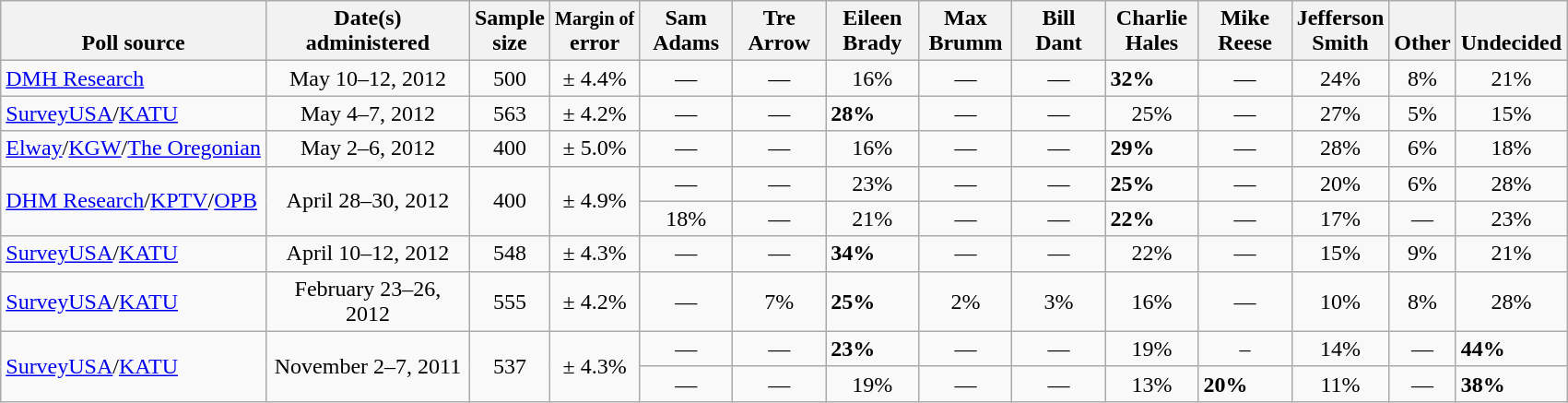<table class="wikitable">
<tr valign= bottom>
<th>Poll source</th>
<th style="width:140px;">Date(s)<br>administered</th>
<th class=small>Sample<br>size</th>
<th><small>Margin of</small><br>error</th>
<th style="width:60px;">Sam<br>Adams</th>
<th style="width:60px;">Tre<br>Arrow</th>
<th style="width:60px;">Eileen<br>Brady</th>
<th style="width:60px;">Max<br>Brumm</th>
<th style="width:60px;">Bill<br>Dant</th>
<th style="width:60px;">Charlie<br>Hales</th>
<th style="width:60px;">Mike<br>Reese</th>
<th style="width:60px;">Jefferson<br>Smith</th>
<th>Other</th>
<th>Undecided</th>
</tr>
<tr>
<td><a href='#'>DMH Research</a></td>
<td align=center>May 10–12, 2012</td>
<td align=center>500</td>
<td align=center>± 4.4%</td>
<td align=center>—</td>
<td align=center>—</td>
<td align=center>16%</td>
<td align=center>—</td>
<td align=center>—</td>
<td><strong>32%</strong></td>
<td align=center>—</td>
<td align=center>24%</td>
<td align=center>8%</td>
<td align=center>21%</td>
</tr>
<tr>
<td><a href='#'>SurveyUSA</a>/<a href='#'>KATU</a></td>
<td align=center>May 4–7, 2012</td>
<td align=center>563</td>
<td align=center>± 4.2%</td>
<td align=center>—</td>
<td align=center>—</td>
<td><strong>28%</strong></td>
<td align=center>—</td>
<td align=center>—</td>
<td align=center>25%</td>
<td align=center>—</td>
<td align=center>27%</td>
<td align=center>5%</td>
<td align=center>15%</td>
</tr>
<tr>
<td><a href='#'>Elway</a>/<a href='#'>KGW</a>/<a href='#'>The Oregonian</a></td>
<td align=center>May 2–6, 2012</td>
<td align=center>400</td>
<td align=center>± 5.0%</td>
<td align=center>—</td>
<td align=center>—</td>
<td align=center>16%</td>
<td align=center>—</td>
<td align=center>—</td>
<td><strong>29%</strong></td>
<td align=center>—</td>
<td align=center>28%</td>
<td align=center>6%</td>
<td align=center>18%</td>
</tr>
<tr>
<td rowspan=2><a href='#'>DHM Research</a>/<a href='#'>KPTV</a>/<a href='#'>OPB</a></td>
<td rowspan=2 align=center>April 28–30, 2012</td>
<td rowspan=2 align=center>400</td>
<td rowspan=2 align=center>± 4.9%</td>
<td align=center>—</td>
<td align=center>—</td>
<td align=center>23%</td>
<td align=center>—</td>
<td align=center>—</td>
<td><strong>25%</strong></td>
<td align=center>—</td>
<td align=center>20%</td>
<td align=center>6%</td>
<td align=center>28%</td>
</tr>
<tr>
<td align=center>18%</td>
<td align=center>—</td>
<td align=center>21%</td>
<td align=center>—</td>
<td align=center>—</td>
<td><strong>22%</strong></td>
<td align=center>—</td>
<td align=center>17%</td>
<td align=center>—</td>
<td align=center>23%</td>
</tr>
<tr>
<td><a href='#'>SurveyUSA</a>/<a href='#'>KATU</a></td>
<td align=center>April 10–12, 2012</td>
<td align=center>548</td>
<td align=center>± 4.3%</td>
<td align=center>—</td>
<td align=center>—</td>
<td><strong>34%</strong></td>
<td align=center>—</td>
<td align=center>—</td>
<td align=center>22%</td>
<td align=center>—</td>
<td align=center>15%</td>
<td align=center>9%</td>
<td align=center>21%</td>
</tr>
<tr>
<td><a href='#'>SurveyUSA</a>/<a href='#'>KATU</a></td>
<td align=center>February 23–26, 2012</td>
<td align=center>555</td>
<td align=center>± 4.2%</td>
<td align=center>—</td>
<td align=center>7%</td>
<td><strong>25%</strong></td>
<td align=center>2%</td>
<td align=center>3%</td>
<td align=center>16%</td>
<td align=center>—</td>
<td align=center>10%</td>
<td align=center>8%</td>
<td align=center>28%</td>
</tr>
<tr>
<td rowspan=2><a href='#'>SurveyUSA</a>/<a href='#'>KATU</a></td>
<td rowspan=2 align=center>November 2–7, 2011</td>
<td rowspan=2 align=center>537</td>
<td rowspan=2 align=center>± 4.3%</td>
<td align=center>—</td>
<td align=center>—</td>
<td><strong>23%</strong></td>
<td align=center>—</td>
<td align=center>—</td>
<td align=center>19%</td>
<td align=center>–</td>
<td align=center>14%</td>
<td align=center>—</td>
<td><strong>44%</strong></td>
</tr>
<tr>
<td align=center>—</td>
<td align=center>—</td>
<td align=center>19%</td>
<td align=center>—</td>
<td align=center>—</td>
<td align=center>13%</td>
<td><strong>20%</strong></td>
<td align=center>11%</td>
<td align=center>—</td>
<td><strong>38%</strong></td>
</tr>
</table>
